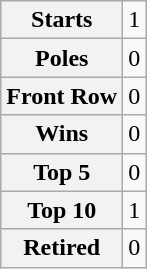<table class="wikitable" style="text-align:center">
<tr>
<th>Starts</th>
<td>1</td>
</tr>
<tr>
<th>Poles</th>
<td>0</td>
</tr>
<tr>
<th>Front Row</th>
<td>0</td>
</tr>
<tr>
<th>Wins</th>
<td>0</td>
</tr>
<tr>
<th>Top 5</th>
<td>0</td>
</tr>
<tr>
<th>Top 10</th>
<td>1</td>
</tr>
<tr>
<th>Retired</th>
<td>0</td>
</tr>
</table>
